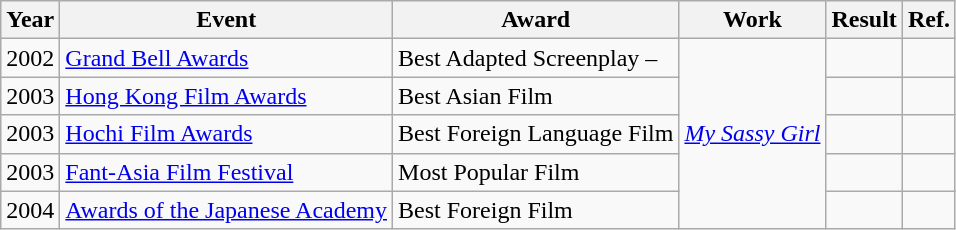<table class=wikitable>
<tr>
<th>Year</th>
<th>Event</th>
<th>Award</th>
<th>Work</th>
<th>Result</th>
<th>Ref.</th>
</tr>
<tr>
<td>2002</td>
<td><a href='#'>Grand Bell Awards</a></td>
<td>Best Adapted Screenplay –</td>
<td rowspan="5"><em><a href='#'>My Sassy Girl</a></em></td>
<td></td>
<td></td>
</tr>
<tr>
<td>2003</td>
<td><a href='#'>Hong Kong Film Awards</a></td>
<td>Best Asian Film</td>
<td></td>
<td></td>
</tr>
<tr>
<td>2003</td>
<td><a href='#'>Hochi Film Awards</a></td>
<td>Best Foreign Language Film</td>
<td></td>
<td></td>
</tr>
<tr>
<td>2003</td>
<td><a href='#'>Fant-Asia Film Festival</a></td>
<td>Most Popular Film</td>
<td></td>
<td></td>
</tr>
<tr>
<td>2004</td>
<td><a href='#'>Awards of the Japanese Academy</a></td>
<td>Best Foreign Film</td>
<td></td>
<td></td>
</tr>
</table>
